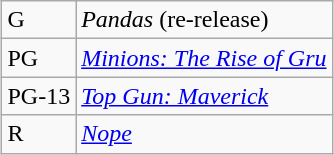<table class="wikitable sortable" style="margin:auto; margin:auto;">
<tr>
<td>G</td>
<td><em>Pandas</em> (re-release)</td>
</tr>
<tr>
<td>PG</td>
<td><em><a href='#'>Minions: The Rise of Gru</a></em></td>
</tr>
<tr>
<td>PG-13</td>
<td><em><a href='#'>Top Gun: Maverick</a></em></td>
</tr>
<tr>
<td>R</td>
<td><em><a href='#'>Nope</a></em></td>
</tr>
</table>
